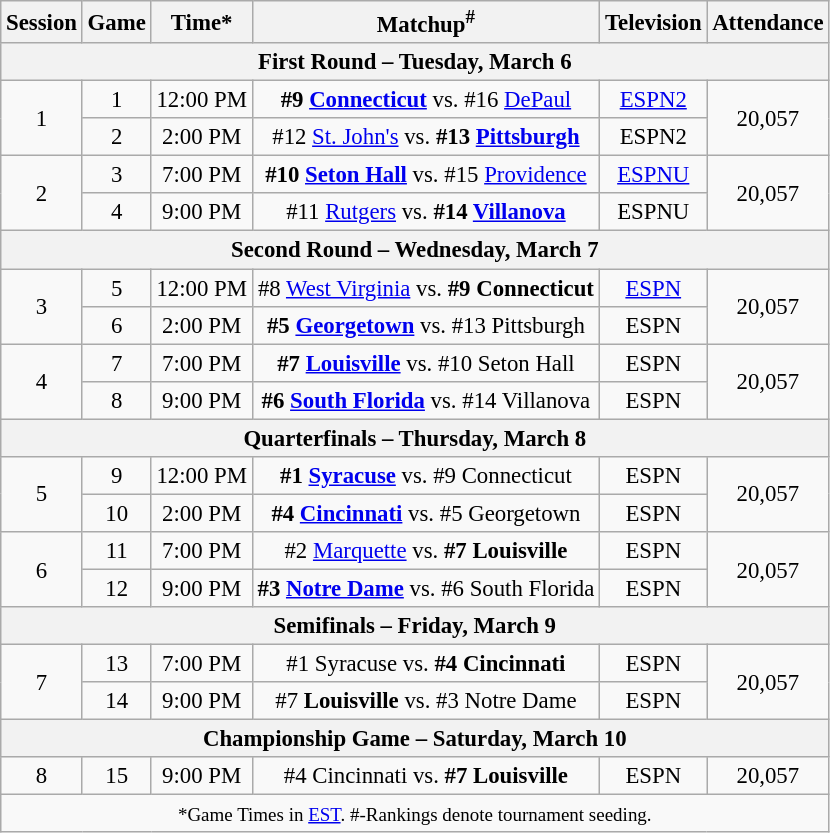<table class="wikitable" style="text-align:center;font-size: 95%">
<tr align="center">
<th>Session</th>
<th>Game</th>
<th>Time*</th>
<th>Matchup<sup>#</sup></th>
<th>Television</th>
<th>Attendance</th>
</tr>
<tr>
<th colspan=7>First Round – Tuesday, March 6</th>
</tr>
<tr>
<td rowspan=2 style="text-align:center;">1</td>
<td>1</td>
<td>12:00 PM</td>
<td><strong>#9 <a href='#'>Connecticut</a></strong> vs. #16 <a href='#'>DePaul</a></td>
<td><a href='#'>ESPN2</a></td>
<td rowspan=2 style="text-align:center;">20,057</td>
</tr>
<tr>
<td>2</td>
<td>2:00 PM</td>
<td>#12 <a href='#'>St. John's</a> vs. <strong>#13 <a href='#'>Pittsburgh</a></strong></td>
<td>ESPN2</td>
</tr>
<tr>
<td rowspan=2 style="text-align:center;">2</td>
<td>3</td>
<td>7:00 PM</td>
<td><strong>#10 <a href='#'>Seton Hall</a></strong> vs. #15 <a href='#'>Providence</a></td>
<td><a href='#'>ESPNU</a></td>
<td rowspan=2 style="text-align:center;">20,057</td>
</tr>
<tr>
<td>4</td>
<td>9:00 PM</td>
<td>#11 <a href='#'>Rutgers</a> vs. <strong>#14 <a href='#'>Villanova</a></strong></td>
<td>ESPNU</td>
</tr>
<tr>
<th colspan=7>Second Round – Wednesday, March 7</th>
</tr>
<tr>
<td rowspan=2 style="text-align:center;">3</td>
<td>5</td>
<td>12:00 PM</td>
<td>#8 <a href='#'>West Virginia</a> vs. <strong>#9 Connecticut</strong></td>
<td><a href='#'>ESPN</a></td>
<td rowspan=2 style="text-align:center;">20,057</td>
</tr>
<tr>
<td>6</td>
<td>2:00 PM</td>
<td><strong>#5 <a href='#'>Georgetown</a></strong> vs. #13 Pittsburgh</td>
<td>ESPN</td>
</tr>
<tr>
<td rowspan=2 style="text-align:center;">4</td>
<td>7</td>
<td>7:00 PM</td>
<td><strong>#7 <a href='#'>Louisville</a></strong> vs. #10 Seton Hall</td>
<td>ESPN</td>
<td rowspan=2 style="text-align:center;">20,057</td>
</tr>
<tr>
<td>8</td>
<td>9:00 PM</td>
<td><strong>#6 <a href='#'>South Florida</a></strong> vs. #14 Villanova</td>
<td>ESPN</td>
</tr>
<tr>
<th colspan=7>Quarterfinals – Thursday, March 8</th>
</tr>
<tr>
<td rowspan=2 style="text-align:center;">5</td>
<td>9</td>
<td>12:00 PM</td>
<td><strong>#1 <a href='#'>Syracuse</a></strong> vs. #9 Connecticut</td>
<td>ESPN</td>
<td rowspan=2 style="text-align:center;">20,057</td>
</tr>
<tr>
<td>10</td>
<td>2:00 PM</td>
<td><strong>#4 <a href='#'>Cincinnati</a></strong> vs. #5 Georgetown</td>
<td>ESPN</td>
</tr>
<tr>
<td rowspan=2 style="text-align:center;">6</td>
<td>11</td>
<td>7:00 PM</td>
<td>#2 <a href='#'>Marquette</a> vs. <strong>#7 Louisville</strong></td>
<td>ESPN</td>
<td rowspan=2 style="text-align:center;">20,057</td>
</tr>
<tr>
<td>12</td>
<td>9:00 PM</td>
<td><strong>#3 <a href='#'>Notre Dame</a></strong> vs. #6 South Florida</td>
<td>ESPN</td>
</tr>
<tr>
<th colspan=7>Semifinals – Friday, March 9</th>
</tr>
<tr>
<td rowspan=2 style="text-align:center;">7</td>
<td>13</td>
<td>7:00 PM</td>
<td>#1 Syracuse vs. <strong>#4 Cincinnati</strong></td>
<td>ESPN</td>
<td rowspan=2 style="text-align:center;">20,057</td>
</tr>
<tr>
<td>14</td>
<td>9:00 PM</td>
<td>#7 <strong>Louisville</strong> vs. #3 Notre Dame</td>
<td>ESPN</td>
</tr>
<tr>
<th colspan=7>Championship Game – Saturday, March 10</th>
</tr>
<tr>
<td>8</td>
<td>15</td>
<td>9:00 PM</td>
<td>#4 Cincinnati vs. <strong>#7 Louisville</strong></td>
<td>ESPN</td>
<td>20,057</td>
</tr>
<tr>
<td colspan=6><small>*Game Times in <a href='#'>EST</a>. #-Rankings denote tournament seeding.</small></td>
</tr>
</table>
